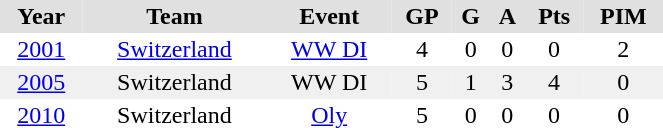<table BORDER="0" CELLPADDING="2" CELLSPACING="0" width="35%">
<tr ALIGN="center" bgcolor="#e0e0e0">
<th>Year</th>
<th>Team</th>
<th>Event</th>
<th>GP</th>
<th>G</th>
<th>A</th>
<th>Pts</th>
<th>PIM</th>
</tr>
<tr ALIGN="center">
<td><a href='#'>2001</a></td>
<td><a href='#'>Switzerland</a></td>
<td><a href='#'>WW DI</a></td>
<td>4</td>
<td>0</td>
<td>0</td>
<td>0</td>
<td>2</td>
</tr>
<tr ALIGN="center" bgcolor="#f0f0f0">
<td><a href='#'>2005</a></td>
<td>Switzerland</td>
<td>WW DI</td>
<td>5</td>
<td>1</td>
<td>3</td>
<td>4</td>
<td>0</td>
</tr>
<tr ALIGN="center">
<td><a href='#'>2010</a></td>
<td>Switzerland</td>
<td><a href='#'>Oly</a></td>
<td>5</td>
<td>0</td>
<td>0</td>
<td>0</td>
<td>0</td>
</tr>
</table>
